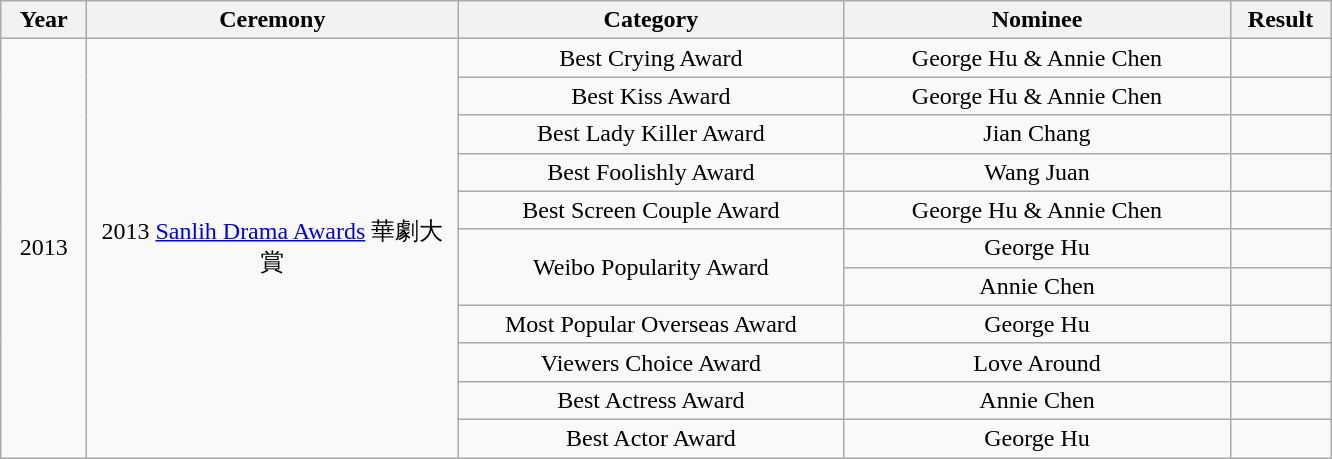<table class="wikitable">
<tr>
<th style="width:50px;">Year</th>
<th style="width:240px;">Ceremony</th>
<th style="width:250px;">Category</th>
<th style="width:250px;">Nominee</th>
<th style="width:60px;">Result</th>
</tr>
<tr>
<td align="center" rowspan=11>2013</td>
<td align="center" rowspan=11>2013 <a href='#'>Sanlih Drama Awards</a> 華劇大賞</td>
<td align="center">Best Crying Award</td>
<td align="center">George Hu & Annie Chen</td>
<td></td>
</tr>
<tr>
<td align="center">Best Kiss Award</td>
<td align="center">George Hu & Annie Chen</td>
<td></td>
</tr>
<tr>
<td align="center">Best Lady Killer Award</td>
<td align="center">Jian Chang</td>
<td></td>
</tr>
<tr>
<td align="center">Best Foolishly Award</td>
<td align="center">Wang Juan</td>
<td></td>
</tr>
<tr>
<td align="center">Best Screen Couple Award</td>
<td align="center">George Hu & Annie Chen</td>
<td></td>
</tr>
<tr>
<td rowspan=2 align="center">Weibo Popularity Award</td>
<td align="center">George Hu</td>
<td></td>
</tr>
<tr>
<td align="center">Annie Chen</td>
<td></td>
</tr>
<tr>
<td align="center">Most Popular Overseas Award</td>
<td align="center">George Hu</td>
<td></td>
</tr>
<tr>
<td align="center">Viewers Choice Award</td>
<td align="center">Love Around</td>
<td></td>
</tr>
<tr>
<td align="center">Best Actress Award</td>
<td align="center">Annie Chen</td>
<td></td>
</tr>
<tr>
<td align="center">Best Actor Award</td>
<td align="center">George Hu</td>
<td></td>
</tr>
</table>
